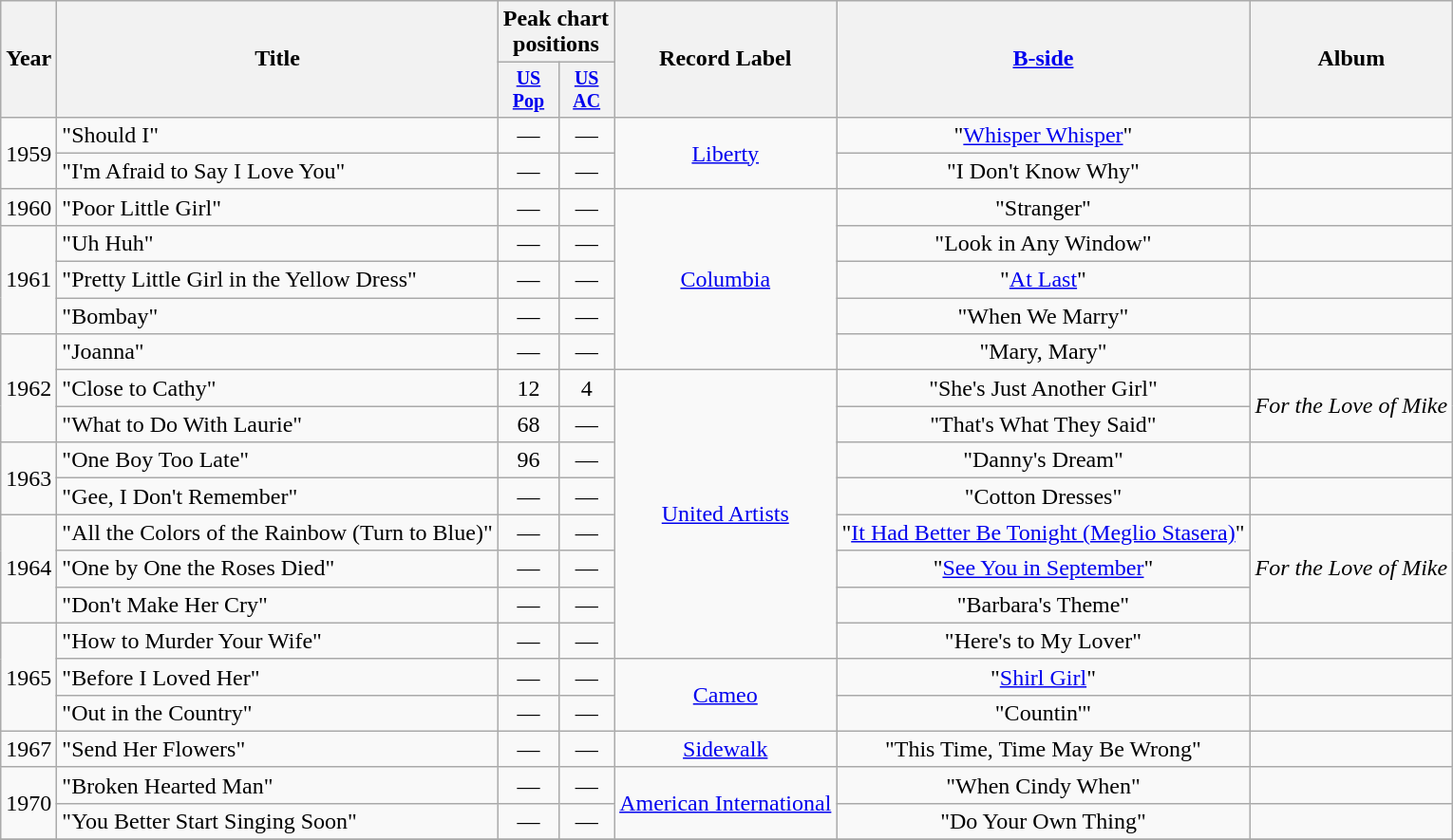<table class="wikitable" style=text-align:center;>
<tr>
<th rowspan="2">Year</th>
<th rowspan="2">Title</th>
<th colspan="2">Peak chart<br>positions</th>
<th rowspan="2">Record Label</th>
<th rowspan="2"><a href='#'>B-side</a></th>
<th rowspan="2">Album</th>
</tr>
<tr style="font-size:smaller;">
<th align=centre><a href='#'>US<br>Pop</a></th>
<th align=centre><a href='#'>US<br>AC</a></th>
</tr>
<tr>
<td rowspan="2">1959</td>
<td align=left>"Should I"</td>
<td>—</td>
<td>—</td>
<td rowspan="2"><a href='#'>Liberty</a></td>
<td rowspan="1">"<a href='#'>Whisper Whisper</a>"</td>
<td rowspan="1"></td>
</tr>
<tr>
<td align=left>"I'm Afraid to Say I Love You"</td>
<td>—</td>
<td>—</td>
<td rowspan="1">"I Don't Know Why"</td>
<td rowspan="1"></td>
</tr>
<tr>
<td rowspan="1">1960</td>
<td align=left>"Poor Little Girl"</td>
<td>—</td>
<td>—</td>
<td rowspan="5"><a href='#'>Columbia</a></td>
<td rowspan="1">"Stranger"</td>
<td rowspan="1"></td>
</tr>
<tr>
<td rowspan="3">1961</td>
<td align=left>"Uh Huh"</td>
<td>—</td>
<td>—</td>
<td rowspan="1">"Look in Any Window"</td>
<td rowspan="1"></td>
</tr>
<tr>
<td align=left>"Pretty Little Girl in the Yellow Dress"</td>
<td>—</td>
<td>—</td>
<td rowspan="1">"<a href='#'>At Last</a>"</td>
<td rowspan="1"></td>
</tr>
<tr>
<td align=left>"Bombay"</td>
<td>—</td>
<td>—</td>
<td rowspan="1">"When We Marry"</td>
<td rowspan="1"></td>
</tr>
<tr>
<td rowspan="3">1962</td>
<td align=left>"Joanna"</td>
<td>—</td>
<td>—</td>
<td rowspan="1">"Mary, Mary"</td>
<td rowspan="1"></td>
</tr>
<tr>
<td align=left>"Close to Cathy"</td>
<td>12</td>
<td>4</td>
<td rowspan="8"><a href='#'>United Artists</a></td>
<td rowspan="1">"She's Just Another Girl"</td>
<td rowspan="2"><em>For the Love of Mike</em></td>
</tr>
<tr>
<td align=left>"What to Do With Laurie"</td>
<td>68</td>
<td>—</td>
<td rowspan="1">"That's What They Said"</td>
</tr>
<tr>
<td rowspan="2">1963</td>
<td align=left>"One Boy Too Late"</td>
<td>96</td>
<td>—</td>
<td rowspan="1">"Danny's Dream"</td>
<td rowspan="1"></td>
</tr>
<tr>
<td align=left>"Gee, I Don't Remember"</td>
<td>—</td>
<td>—</td>
<td rowspan="1">"Cotton Dresses"</td>
<td rowspan="1"></td>
</tr>
<tr>
<td rowspan="3">1964</td>
<td align=left>"All the Colors of the Rainbow (Turn to Blue)"</td>
<td>—</td>
<td>—</td>
<td rowspan="1">"<a href='#'>It Had Better Be Tonight (Meglio Stasera)</a>"</td>
<td rowspan="3"><em>For the Love of Mike</em></td>
</tr>
<tr>
<td align=left>"One by One the Roses Died"</td>
<td>—</td>
<td>—</td>
<td rowspan="1">"<a href='#'>See You in September</a>"</td>
</tr>
<tr>
<td align=left>"Don't Make Her Cry"</td>
<td>—</td>
<td>—</td>
<td rowspan="1">"Barbara's Theme"</td>
</tr>
<tr>
<td rowspan="3">1965</td>
<td align=left>"How to Murder Your Wife"</td>
<td>—</td>
<td>—</td>
<td rowspan="1">"Here's to My Lover"</td>
<td rowspan="1"></td>
</tr>
<tr>
<td align=left>"Before I Loved Her"</td>
<td>—</td>
<td>—</td>
<td rowspan="2"><a href='#'>Cameo</a></td>
<td rowspan="1">"<a href='#'>Shirl Girl</a>"</td>
<td rowspan="1"></td>
</tr>
<tr>
<td align=left>"Out in the Country"</td>
<td>—</td>
<td>—</td>
<td rowspan="1">"Countin'"</td>
<td rowspan="1"></td>
</tr>
<tr>
<td rowspan="1">1967</td>
<td align=left>"Send Her Flowers"</td>
<td>—</td>
<td>—</td>
<td rowspan="1"><a href='#'>Sidewalk</a></td>
<td rowspan="1">"This Time, Time May Be Wrong"</td>
<td rowspan="1"></td>
</tr>
<tr>
<td rowspan="2">1970</td>
<td align=left>"Broken Hearted Man"</td>
<td>—</td>
<td>—</td>
<td rowspan="2"><a href='#'>American International</a></td>
<td rowspan="1">"When Cindy When"</td>
<td rowspan="1"></td>
</tr>
<tr>
<td align=left>"You Better Start Singing Soon"</td>
<td>—</td>
<td>—</td>
<td rowspan="1">"Do Your Own Thing"</td>
<td rowspan="1"></td>
</tr>
<tr>
</tr>
</table>
